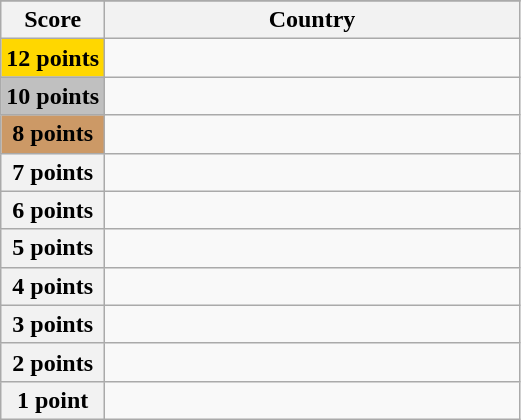<table class="wikitable">
<tr>
</tr>
<tr>
<th scope="col" width="20%">Score</th>
<th scope="col">Country</th>
</tr>
<tr>
<th scope="row" style="background:gold">12 points</th>
<td></td>
</tr>
<tr>
<th scope="row" style="background:silver">10 points</th>
<td></td>
</tr>
<tr>
<th scope="row" style="background:#CC9966">8 points</th>
<td></td>
</tr>
<tr>
<th scope="row">7 points</th>
<td></td>
</tr>
<tr>
<th scope="row">6 points</th>
<td></td>
</tr>
<tr>
<th scope="row">5 points</th>
<td></td>
</tr>
<tr>
<th scope="row">4 points</th>
<td></td>
</tr>
<tr>
<th scope="row">3 points</th>
<td></td>
</tr>
<tr>
<th scope="row">2 points</th>
<td></td>
</tr>
<tr>
<th scope="row">1 point</th>
<td></td>
</tr>
</table>
